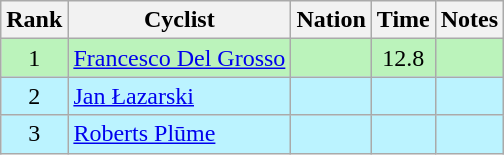<table class="wikitable sortable" style="text-align:center">
<tr>
<th>Rank</th>
<th>Cyclist</th>
<th>Nation</th>
<th>Time</th>
<th>Notes</th>
</tr>
<tr bgcolor=bbf3bb>
<td>1</td>
<td align=left><a href='#'>Francesco Del Grosso</a></td>
<td align=left></td>
<td>12.8</td>
<td></td>
</tr>
<tr bgcolor=bbf3ff>
<td>2</td>
<td align=left><a href='#'>Jan Łazarski</a></td>
<td align=left></td>
<td></td>
<td></td>
</tr>
<tr bgcolor=bbf3ff>
<td>3</td>
<td align=left><a href='#'>Roberts Plūme</a></td>
<td align=left></td>
<td></td>
<td></td>
</tr>
</table>
